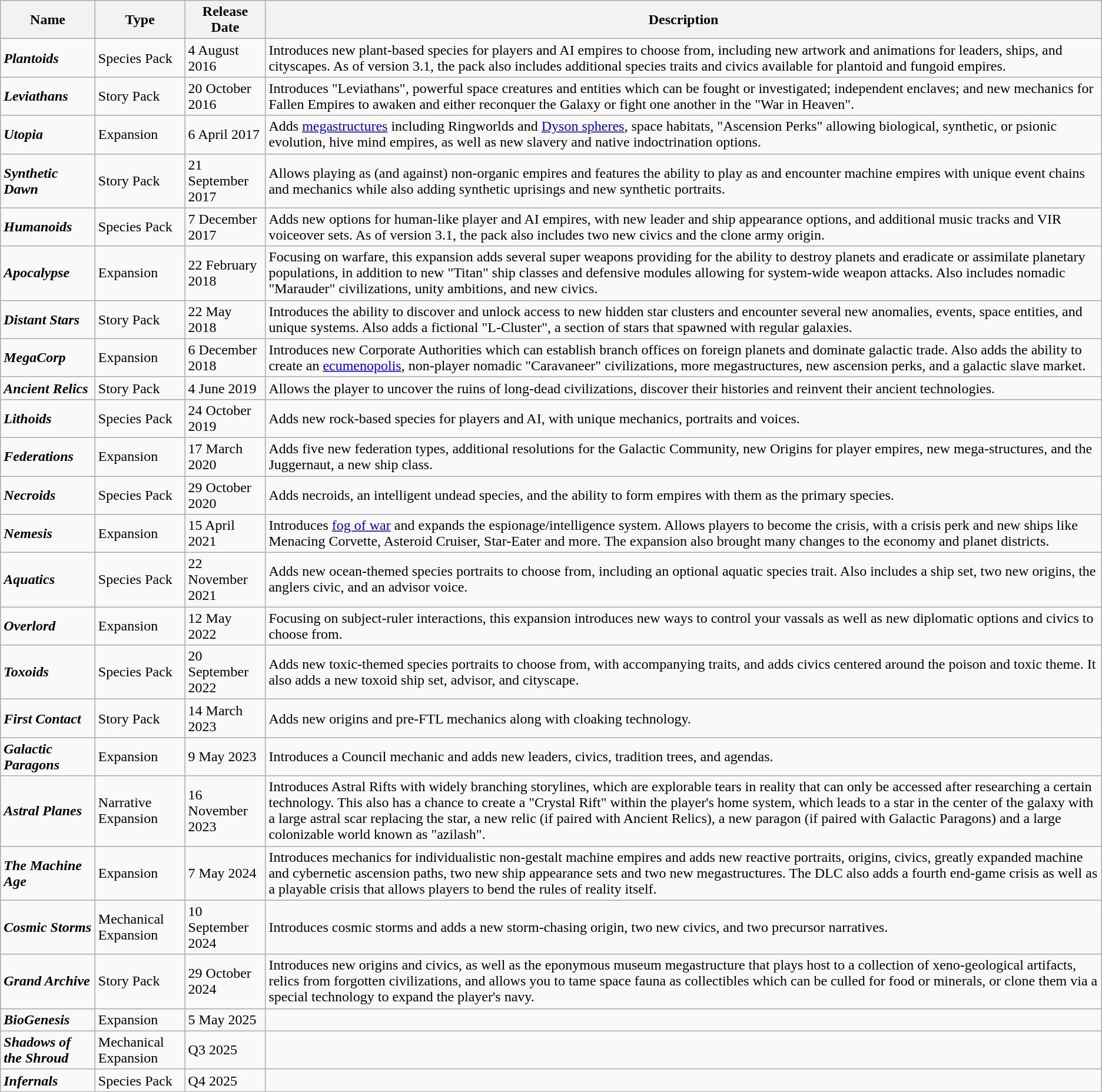<table class="wikitable">
<tr>
<th>Name</th>
<th>Type</th>
<th>Release Date</th>
<th>Description</th>
</tr>
<tr>
<td><strong><em>Plantoids</em></strong></td>
<td>Species Pack</td>
<td>4 August 2016</td>
<td>Introduces new plant-based species for players and AI empires to choose from, including new artwork and animations for leaders, ships, and cityscapes. As of version 3.1, the pack also includes additional species traits and civics available for plantoid and fungoid empires.</td>
</tr>
<tr>
<td><strong><em>Leviathans</em></strong></td>
<td>Story Pack</td>
<td>20 October 2016</td>
<td>Introduces "Leviathans", powerful space creatures and entities which can be fought or investigated; independent enclaves; and new mechanics for Fallen Empires to awaken and either reconquer the Galaxy or fight one another in the "War in Heaven".</td>
</tr>
<tr>
<td><strong><em>Utopia</em></strong></td>
<td>Expansion</td>
<td>6 April 2017</td>
<td>Adds <a href='#'>megastructures</a> including Ringworlds and <a href='#'>Dyson spheres</a>, space habitats, "Ascension Perks" allowing biological, synthetic, or psionic evolution, hive mind empires, as well as new slavery and native indoctrination options.</td>
</tr>
<tr>
<td><strong><em>Synthetic Dawn</em></strong></td>
<td>Story Pack</td>
<td>21 September 2017</td>
<td>Allows playing as (and against) non-organic empires and features the ability to play as and encounter machine empires with unique event chains and mechanics while also adding synthetic uprisings and new synthetic portraits.</td>
</tr>
<tr>
<td><strong><em>Humanoids</em></strong></td>
<td>Species Pack</td>
<td>7 December 2017</td>
<td>Adds new options for human-like player and AI empires, with new leader and ship appearance options, and additional music tracks and VIR voiceover sets. As of version 3.1, the pack also includes two new civics and the clone army origin.</td>
</tr>
<tr>
<td><strong><em>Apocalypse</em></strong></td>
<td>Expansion</td>
<td>22 February 2018</td>
<td>Focusing on warfare, this expansion adds several super weapons providing for the ability to destroy planets and eradicate or assimilate planetary populations, in addition to new "Titan" ship classes and defensive modules allowing for system-wide weapon attacks. Also includes nomadic "Marauder" civilizations, unity ambitions, and new civics.</td>
</tr>
<tr>
<td><strong><em>Distant Stars</em></strong></td>
<td>Story Pack</td>
<td>22 May 2018</td>
<td>Introduces the ability to discover and unlock access to new hidden star clusters and encounter several new anomalies, events, space entities, and unique systems. Also adds a fictional "L-Cluster", a section of stars that spawned with regular galaxies.</td>
</tr>
<tr>
<td><strong><em>MegaCorp</em></strong></td>
<td>Expansion</td>
<td>6 December 2018</td>
<td>Introduces new Corporate Authorities which can establish branch offices on foreign planets and dominate galactic trade. Also adds the ability to create an <a href='#'>ecumenopolis</a>, non-player nomadic "Caravaneer" civilizations, more megastructures, new ascension perks, and a galactic slave market.</td>
</tr>
<tr>
<td><strong><em>Ancient Relics</em></strong></td>
<td>Story Pack</td>
<td>4 June 2019</td>
<td>Allows the player to uncover the ruins of long-dead civilizations, discover their histories and reinvent their ancient technologies.</td>
</tr>
<tr>
<td><strong><em>Lithoids</em></strong></td>
<td>Species Pack</td>
<td>24 October 2019</td>
<td>Adds new rock-based species for players and AI, with unique mechanics, portraits and voices.</td>
</tr>
<tr>
<td><strong><em>Federations</em></strong></td>
<td>Expansion</td>
<td>17 March 2020</td>
<td>Adds five new federation types, additional resolutions for the Galactic Community, new Origins for player empires, new mega-structures, and the Juggernaut, a new ship class.</td>
</tr>
<tr>
<td><strong><em>Necroids</em></strong></td>
<td>Species Pack</td>
<td>29 October 2020</td>
<td>Adds necroids, an intelligent undead species, and the ability to form empires with them as the primary species.</td>
</tr>
<tr>
<td><strong><em>Nemesis</em></strong></td>
<td>Expansion</td>
<td>15 April 2021</td>
<td>Introduces <a href='#'>fog of war</a> and expands the espionage/intelligence system. Allows players to become the crisis, with a crisis perk and new ships like Menacing Corvette, Asteroid Cruiser, Star-Eater and more. The expansion also brought many changes to the economy and planet districts.</td>
</tr>
<tr>
<td><strong><em>Aquatics</em></strong></td>
<td>Species Pack</td>
<td>22 November 2021</td>
<td>Adds new ocean-themed species portraits to choose from, including an optional aquatic species trait. Also includes a ship set, two new origins, the anglers civic, and an advisor voice.</td>
</tr>
<tr>
<td><strong><em>Overlord</em></strong></td>
<td>Expansion</td>
<td>12 May 2022</td>
<td>Focusing on subject-ruler interactions, this expansion introduces new ways to control your vassals as well as new diplomatic options and civics to choose from.</td>
</tr>
<tr>
<td><strong><em>Toxoids</em></strong></td>
<td>Species Pack</td>
<td>20 September 2022</td>
<td>Adds new toxic-themed species portraits to choose from, with accompanying traits, and adds civics centered around the poison and toxic theme. It also adds a new toxoid ship set, advisor, and cityscape.</td>
</tr>
<tr>
<td><strong><em>First Contact</em></strong></td>
<td>Story Pack</td>
<td>14 March 2023</td>
<td>Adds new origins and pre-FTL mechanics along with cloaking technology.</td>
</tr>
<tr>
<td><strong><em>Galactic Paragons</em></strong></td>
<td>Expansion</td>
<td>9 May 2023</td>
<td>Introduces a Council mechanic and adds new leaders, civics, tradition trees, and agendas.</td>
</tr>
<tr>
<td><strong><em>Astral Planes</em></strong></td>
<td>Narrative Expansion</td>
<td>16 November 2023</td>
<td>Introduces Astral Rifts with widely branching storylines, which are explorable tears in reality that can only be accessed after researching a certain technology. This also has a chance to create a "Crystal Rift" within the player's home system, which leads to a star in the center of the galaxy with a large astral scar replacing the star, a new relic (if paired with Ancient Relics), a new paragon (if paired with Galactic Paragons) and a large colonizable world known as "azilash".</td>
</tr>
<tr>
<td><strong><em>The Machine Age</em></strong></td>
<td>Expansion</td>
<td>7 May 2024</td>
<td>Introduces mechanics for individualistic non-gestalt machine empires and adds new reactive portraits, origins, civics, greatly expanded machine and cybernetic ascension paths, two new ship appearance sets and two new megastructures. The DLC also adds a fourth end-game crisis as well as a playable crisis that allows players to bend the rules of reality itself.</td>
</tr>
<tr>
<td><strong><em>Cosmic Storms</em></strong></td>
<td>Mechanical Expansion</td>
<td>10 September 2024</td>
<td>Introduces cosmic storms and adds a new storm-chasing origin, two new civics, and two precursor narratives.</td>
</tr>
<tr>
<td><strong><em>Grand Archive</em></strong></td>
<td>Story Pack</td>
<td>29 October 2024</td>
<td>Introduces new origins and civics, as well as the eponymous museum megastructure that plays host to a collection of xeno-geological artifacts, relics from forgotten civilizations, and allows you to tame space fauna as collectibles which can be culled for food or minerals, or clone them via a special technology to expand the player's navy.</td>
</tr>
<tr>
<td><strong><em>BioGenesis</em></strong></td>
<td>Expansion</td>
<td>5 May 2025</td>
<td></td>
</tr>
<tr>
<td><strong><em>Shadows of the Shroud</em></strong></td>
<td>Mechanical Expansion</td>
<td>Q3 2025</td>
</tr>
<tr>
<td><strong><em>Infernals</em></strong></td>
<td>Species Pack</td>
<td>Q4 2025</td>
<td></td>
</tr>
</table>
